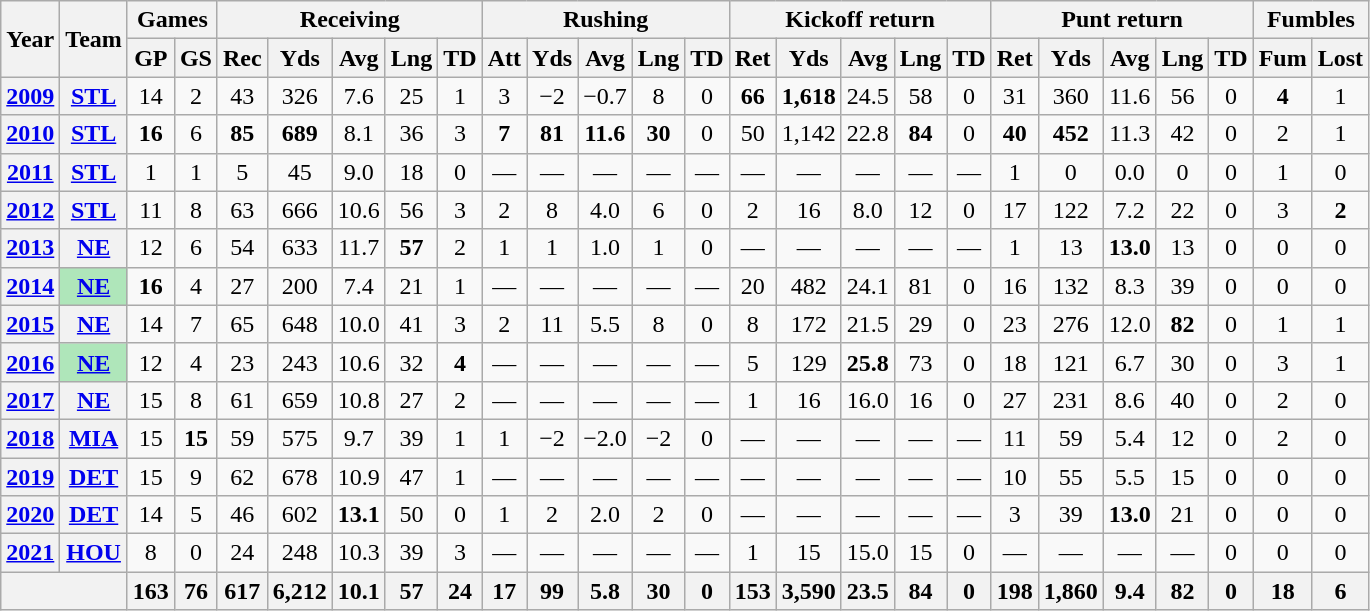<table class="wikitable" style="text-align:center;">
<tr>
<th rowspan="2">Year</th>
<th rowspan="2">Team</th>
<th colspan="2">Games</th>
<th colspan="5">Receiving</th>
<th colspan="5">Rushing</th>
<th colspan="5">Kickoff return</th>
<th colspan="5">Punt return</th>
<th colspan="2">Fumbles</th>
</tr>
<tr>
<th>GP</th>
<th>GS</th>
<th>Rec</th>
<th>Yds</th>
<th>Avg</th>
<th>Lng</th>
<th>TD</th>
<th>Att</th>
<th>Yds</th>
<th>Avg</th>
<th>Lng</th>
<th>TD</th>
<th>Ret</th>
<th>Yds</th>
<th>Avg</th>
<th>Lng</th>
<th>TD</th>
<th>Ret</th>
<th>Yds</th>
<th>Avg</th>
<th>Lng</th>
<th>TD</th>
<th>Fum</th>
<th>Lost</th>
</tr>
<tr>
<th><a href='#'>2009</a></th>
<th><a href='#'>STL</a></th>
<td>14</td>
<td>2</td>
<td>43</td>
<td>326</td>
<td>7.6</td>
<td>25</td>
<td>1</td>
<td>3</td>
<td>−2</td>
<td>−0.7</td>
<td>8</td>
<td>0</td>
<td><strong>66</strong></td>
<td><strong>1,618</strong></td>
<td>24.5</td>
<td>58</td>
<td>0</td>
<td>31</td>
<td>360</td>
<td>11.6</td>
<td>56</td>
<td>0</td>
<td><strong>4</strong></td>
<td>1</td>
</tr>
<tr>
<th><a href='#'>2010</a></th>
<th><a href='#'>STL</a></th>
<td><strong>16</strong></td>
<td>6</td>
<td><strong>85</strong></td>
<td><strong>689</strong></td>
<td>8.1</td>
<td>36</td>
<td>3</td>
<td><strong>7</strong></td>
<td><strong>81</strong></td>
<td><strong>11.6</strong></td>
<td><strong>30</strong></td>
<td>0</td>
<td>50</td>
<td>1,142</td>
<td>22.8</td>
<td><strong>84</strong></td>
<td>0</td>
<td><strong>40</strong></td>
<td><strong>452</strong></td>
<td>11.3</td>
<td>42</td>
<td>0</td>
<td>2</td>
<td>1</td>
</tr>
<tr>
<th><a href='#'>2011</a></th>
<th><a href='#'>STL</a></th>
<td>1</td>
<td>1</td>
<td>5</td>
<td>45</td>
<td>9.0</td>
<td>18</td>
<td>0</td>
<td>—</td>
<td>—</td>
<td>—</td>
<td>—</td>
<td>—</td>
<td>—</td>
<td>—</td>
<td>—</td>
<td>—</td>
<td>—</td>
<td>1</td>
<td>0</td>
<td>0.0</td>
<td>0</td>
<td>0</td>
<td>1</td>
<td>0</td>
</tr>
<tr>
<th><a href='#'>2012</a></th>
<th><a href='#'>STL</a></th>
<td>11</td>
<td>8</td>
<td>63</td>
<td>666</td>
<td>10.6</td>
<td>56</td>
<td>3</td>
<td>2</td>
<td>8</td>
<td>4.0</td>
<td>6</td>
<td>0</td>
<td>2</td>
<td>16</td>
<td>8.0</td>
<td>12</td>
<td>0</td>
<td>17</td>
<td>122</td>
<td>7.2</td>
<td>22</td>
<td>0</td>
<td>3</td>
<td><strong>2</strong></td>
</tr>
<tr>
<th><a href='#'>2013</a></th>
<th><a href='#'>NE</a></th>
<td>12</td>
<td>6</td>
<td>54</td>
<td>633</td>
<td>11.7</td>
<td><strong>57</strong></td>
<td>2</td>
<td>1</td>
<td>1</td>
<td>1.0</td>
<td>1</td>
<td>0</td>
<td>—</td>
<td>—</td>
<td>—</td>
<td>—</td>
<td>—</td>
<td>1</td>
<td>13</td>
<td><strong>13.0</strong></td>
<td>13</td>
<td>0</td>
<td>0</td>
<td>0</td>
</tr>
<tr>
<th><a href='#'>2014</a></th>
<th style="background:#afe6ba;"><a href='#'>NE</a></th>
<td><strong>16</strong></td>
<td>4</td>
<td>27</td>
<td>200</td>
<td>7.4</td>
<td>21</td>
<td>1</td>
<td>—</td>
<td>—</td>
<td>—</td>
<td>—</td>
<td>—</td>
<td>20</td>
<td>482</td>
<td>24.1</td>
<td>81</td>
<td>0</td>
<td>16</td>
<td>132</td>
<td>8.3</td>
<td>39</td>
<td>0</td>
<td>0</td>
<td>0</td>
</tr>
<tr>
<th><a href='#'>2015</a></th>
<th><a href='#'>NE</a></th>
<td>14</td>
<td>7</td>
<td>65</td>
<td>648</td>
<td>10.0</td>
<td>41</td>
<td>3</td>
<td>2</td>
<td>11</td>
<td>5.5</td>
<td>8</td>
<td>0</td>
<td>8</td>
<td>172</td>
<td>21.5</td>
<td>29</td>
<td>0</td>
<td>23</td>
<td>276</td>
<td>12.0</td>
<td><strong>82</strong></td>
<td>0</td>
<td>1</td>
<td>1</td>
</tr>
<tr>
<th><a href='#'>2016</a></th>
<th style="background:#afe6ba;"><a href='#'>NE</a></th>
<td>12</td>
<td>4</td>
<td>23</td>
<td>243</td>
<td>10.6</td>
<td>32</td>
<td><strong>4</strong></td>
<td>—</td>
<td>—</td>
<td>—</td>
<td>—</td>
<td>—</td>
<td>5</td>
<td>129</td>
<td><strong>25.8</strong></td>
<td>73</td>
<td>0</td>
<td>18</td>
<td>121</td>
<td>6.7</td>
<td>30</td>
<td>0</td>
<td>3</td>
<td>1</td>
</tr>
<tr>
<th><a href='#'>2017</a></th>
<th><a href='#'>NE</a></th>
<td>15</td>
<td>8</td>
<td>61</td>
<td>659</td>
<td>10.8</td>
<td>27</td>
<td>2</td>
<td>—</td>
<td>—</td>
<td>—</td>
<td>—</td>
<td>—</td>
<td>1</td>
<td>16</td>
<td>16.0</td>
<td>16</td>
<td>0</td>
<td>27</td>
<td>231</td>
<td>8.6</td>
<td>40</td>
<td>0</td>
<td>2</td>
<td>0</td>
</tr>
<tr>
<th><a href='#'>2018</a></th>
<th><a href='#'>MIA</a></th>
<td>15</td>
<td><strong>15</strong></td>
<td>59</td>
<td>575</td>
<td>9.7</td>
<td>39</td>
<td>1</td>
<td>1</td>
<td>−2</td>
<td>−2.0</td>
<td>−2</td>
<td>0</td>
<td>—</td>
<td>—</td>
<td>—</td>
<td>—</td>
<td>—</td>
<td>11</td>
<td>59</td>
<td>5.4</td>
<td>12</td>
<td>0</td>
<td>2</td>
<td>0</td>
</tr>
<tr>
<th><a href='#'>2019</a></th>
<th><a href='#'>DET</a></th>
<td>15</td>
<td>9</td>
<td>62</td>
<td>678</td>
<td>10.9</td>
<td>47</td>
<td>1</td>
<td>—</td>
<td>—</td>
<td>—</td>
<td>—</td>
<td>—</td>
<td>—</td>
<td>—</td>
<td>—</td>
<td>—</td>
<td>—</td>
<td>10</td>
<td>55</td>
<td>5.5</td>
<td>15</td>
<td>0</td>
<td>0</td>
<td>0</td>
</tr>
<tr>
<th><a href='#'>2020</a></th>
<th><a href='#'>DET</a></th>
<td>14</td>
<td>5</td>
<td>46</td>
<td>602</td>
<td><strong>13.1</strong></td>
<td>50</td>
<td>0</td>
<td>1</td>
<td>2</td>
<td>2.0</td>
<td>2</td>
<td>0</td>
<td>—</td>
<td>—</td>
<td>—</td>
<td>—</td>
<td>—</td>
<td>3</td>
<td>39</td>
<td><strong>13.0</strong></td>
<td>21</td>
<td>0</td>
<td>0</td>
<td>0</td>
</tr>
<tr>
<th><a href='#'>2021</a></th>
<th><a href='#'>HOU</a></th>
<td>8</td>
<td>0</td>
<td>24</td>
<td>248</td>
<td>10.3</td>
<td>39</td>
<td>3</td>
<td>—</td>
<td>—</td>
<td>—</td>
<td>—</td>
<td>—</td>
<td>1</td>
<td>15</td>
<td>15.0</td>
<td>15</td>
<td>0</td>
<td>—</td>
<td>—</td>
<td>—</td>
<td>—</td>
<td>0</td>
<td>0</td>
<td>0</td>
</tr>
<tr>
<th colspan="2"></th>
<th>163</th>
<th>76</th>
<th>617</th>
<th>6,212</th>
<th>10.1</th>
<th>57</th>
<th>24</th>
<th>17</th>
<th>99</th>
<th>5.8</th>
<th>30</th>
<th>0</th>
<th>153</th>
<th>3,590</th>
<th>23.5</th>
<th>84</th>
<th>0</th>
<th>198</th>
<th>1,860</th>
<th>9.4</th>
<th>82</th>
<th>0</th>
<th>18</th>
<th>6</th>
</tr>
</table>
